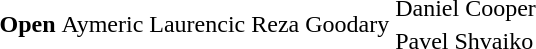<table>
<tr>
<th scope=row rowspan=2>Open</th>
<td rowspan=2> Aymeric Laurencic</td>
<td rowspan=2> Reza Goodary</td>
<td> Daniel Cooper</td>
</tr>
<tr>
<td> Pavel Shvaiko</td>
</tr>
<tr>
</tr>
</table>
